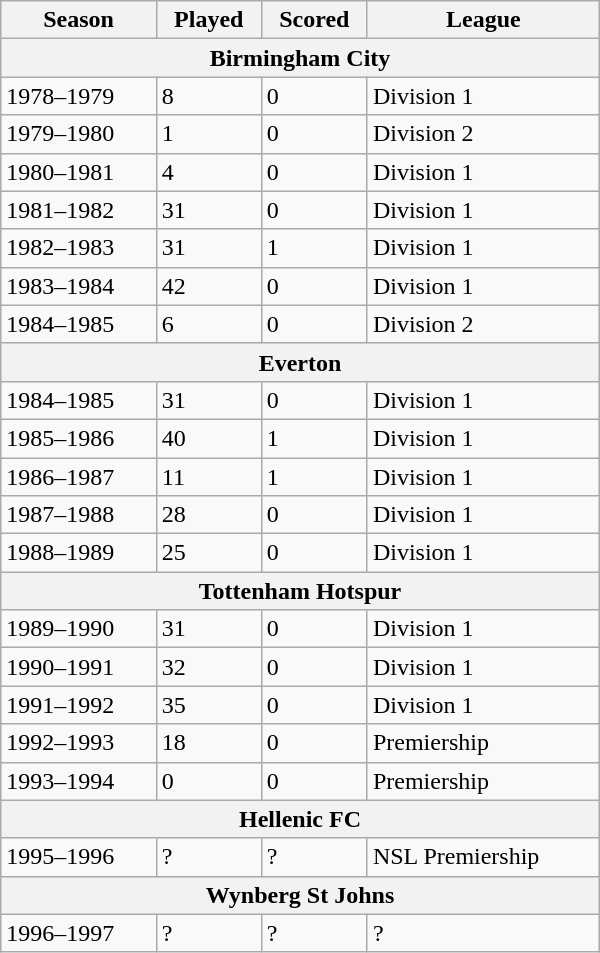<table class="wikitable" width=400px>
<tr>
<th>Season</th>
<th>Played</th>
<th>Scored</th>
<th>League</th>
</tr>
<tr>
<th colspan="4">Birmingham City</th>
</tr>
<tr>
<td>1978–1979</td>
<td>8</td>
<td>0</td>
<td>Division 1</td>
</tr>
<tr>
<td>1979–1980</td>
<td>1</td>
<td>0</td>
<td>Division 2</td>
</tr>
<tr>
<td>1980–1981</td>
<td>4</td>
<td>0</td>
<td>Division 1</td>
</tr>
<tr>
<td>1981–1982</td>
<td>31</td>
<td>0</td>
<td>Division 1</td>
</tr>
<tr>
<td>1982–1983</td>
<td>31</td>
<td>1</td>
<td>Division 1</td>
</tr>
<tr>
<td>1983–1984</td>
<td>42</td>
<td>0</td>
<td>Division 1</td>
</tr>
<tr>
<td>1984–1985</td>
<td>6</td>
<td>0</td>
<td>Division 2</td>
</tr>
<tr>
<th colspan=4>Everton</th>
</tr>
<tr>
<td>1984–1985</td>
<td>31</td>
<td>0</td>
<td>Division 1</td>
</tr>
<tr>
<td>1985–1986</td>
<td>40</td>
<td>1</td>
<td>Division 1</td>
</tr>
<tr>
<td>1986–1987</td>
<td>11</td>
<td>1</td>
<td>Division 1</td>
</tr>
<tr>
<td>1987–1988</td>
<td>28</td>
<td>0</td>
<td>Division 1</td>
</tr>
<tr>
<td>1988–1989</td>
<td>25</td>
<td>0</td>
<td>Division 1</td>
</tr>
<tr>
<th colspan=4>Tottenham Hotspur</th>
</tr>
<tr>
<td>1989–1990</td>
<td>31</td>
<td>0</td>
<td>Division 1</td>
</tr>
<tr>
<td>1990–1991</td>
<td>32</td>
<td>0</td>
<td>Division 1</td>
</tr>
<tr>
<td>1991–1992</td>
<td>35</td>
<td>0</td>
<td>Division 1</td>
</tr>
<tr>
<td>1992–1993</td>
<td>18</td>
<td>0</td>
<td>Premiership</td>
</tr>
<tr>
<td>1993–1994</td>
<td>0</td>
<td>0</td>
<td>Premiership</td>
</tr>
<tr>
<th colspan=4>Hellenic FC</th>
</tr>
<tr>
<td>1995–1996</td>
<td>?</td>
<td>?</td>
<td>NSL Premiership</td>
</tr>
<tr>
<th colspan=4>Wynberg St Johns</th>
</tr>
<tr>
<td>1996–1997</td>
<td>?</td>
<td>?</td>
<td>?</td>
</tr>
</table>
